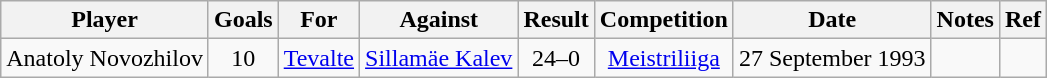<table class="wikitable" style="text-align:center;">
<tr>
<th>Player</th>
<th>Goals</th>
<th>For</th>
<th>Against</th>
<th>Result</th>
<th>Competition</th>
<th>Date</th>
<th>Notes</th>
<th>Ref</th>
</tr>
<tr>
<td align="left">Anatoly Novozhilov</td>
<td>10</td>
<td><a href='#'>Tevalte</a></td>
<td><a href='#'>Sillamäe Kalev</a></td>
<td>24–0</td>
<td><a href='#'>Meistriliiga</a></td>
<td>27 September 1993</td>
<td></td>
<td></td>
</tr>
</table>
